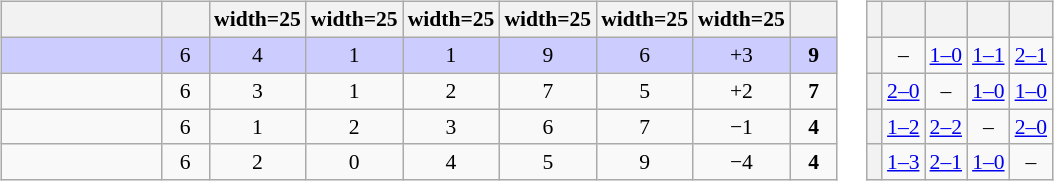<table>
<tr>
<td><br><table class="wikitable" style="text-align: center; font-size: 90%;">
<tr>
<th width=100></th>
<th width=25></th>
<th>width=25</th>
<th>width=25</th>
<th>width=25</th>
<th>width=25</th>
<th>width=25</th>
<th>width=25</th>
<th width=25></th>
</tr>
<tr bgcolor="#ccccff">
<td align="left"></td>
<td>6</td>
<td>4</td>
<td>1</td>
<td>1</td>
<td>9</td>
<td>6</td>
<td>+3</td>
<td><strong>9</strong></td>
</tr>
<tr>
<td align="left"></td>
<td>6</td>
<td>3</td>
<td>1</td>
<td>2</td>
<td>7</td>
<td>5</td>
<td>+2</td>
<td><strong>7</strong></td>
</tr>
<tr>
<td align="left"></td>
<td>6</td>
<td>1</td>
<td>2</td>
<td>3</td>
<td>6</td>
<td>7</td>
<td>−1</td>
<td><strong>4</strong></td>
</tr>
<tr>
<td align="left"></td>
<td>6</td>
<td>2</td>
<td>0</td>
<td>4</td>
<td>5</td>
<td>9</td>
<td>−4</td>
<td><strong>4</strong></td>
</tr>
</table>
</td>
<td><br><table class="wikitable" style="text-align:center; font-size:90%;">
<tr>
<th> </th>
<th></th>
<th></th>
<th></th>
<th></th>
</tr>
<tr>
<th style="text-align:right;"></th>
<td>–</td>
<td><a href='#'>1–0</a></td>
<td><a href='#'>1–1</a></td>
<td><a href='#'>2–1</a></td>
</tr>
<tr>
<th style="text-align:right;"></th>
<td><a href='#'>2–0</a></td>
<td>–</td>
<td><a href='#'>1–0</a></td>
<td><a href='#'>1–0</a></td>
</tr>
<tr>
<th style="text-align:right;"></th>
<td><a href='#'>1–2</a></td>
<td><a href='#'>2–2</a></td>
<td>–</td>
<td><a href='#'>2–0</a></td>
</tr>
<tr>
<th style="text-align:right;"></th>
<td><a href='#'>1–3</a></td>
<td><a href='#'>2–1</a></td>
<td><a href='#'>1–0</a></td>
<td>–</td>
</tr>
</table>
</td>
</tr>
</table>
